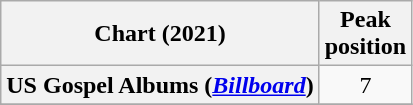<table class="wikitable sortable plainrowheaders" style="text-align:center">
<tr>
<th scope="col">Chart (2021)</th>
<th scope="col">Peak<br> position</th>
</tr>
<tr>
<th scope="row">US Gospel Albums (<a href='#'><em>Billboard</em></a>)</th>
<td>7</td>
</tr>
<tr>
</tr>
</table>
